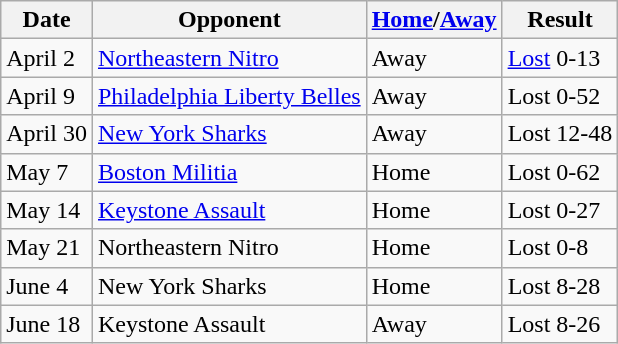<table class="wikitable">
<tr>
<th>Date</th>
<th>Opponent</th>
<th><a href='#'>Home</a>/<a href='#'>Away</a></th>
<th>Result</th>
</tr>
<tr>
<td>April 2</td>
<td><a href='#'>Northeastern Nitro</a></td>
<td>Away</td>
<td><a href='#'>Lost</a> 0-13</td>
</tr>
<tr>
<td>April 9</td>
<td><a href='#'>Philadelphia Liberty Belles</a></td>
<td>Away</td>
<td>Lost 0-52</td>
</tr>
<tr>
<td>April 30</td>
<td><a href='#'>New York Sharks</a></td>
<td>Away</td>
<td>Lost 12-48</td>
</tr>
<tr>
<td>May 7</td>
<td><a href='#'>Boston Militia</a></td>
<td>Home</td>
<td>Lost 0-62</td>
</tr>
<tr>
<td>May 14</td>
<td><a href='#'>Keystone Assault</a></td>
<td>Home</td>
<td>Lost 0-27</td>
</tr>
<tr>
<td>May 21</td>
<td>Northeastern Nitro</td>
<td>Home</td>
<td>Lost 0-8</td>
</tr>
<tr>
<td>June 4</td>
<td>New York Sharks</td>
<td>Home</td>
<td>Lost 8-28</td>
</tr>
<tr>
<td>June 18</td>
<td>Keystone Assault</td>
<td>Away</td>
<td>Lost 8-26</td>
</tr>
</table>
